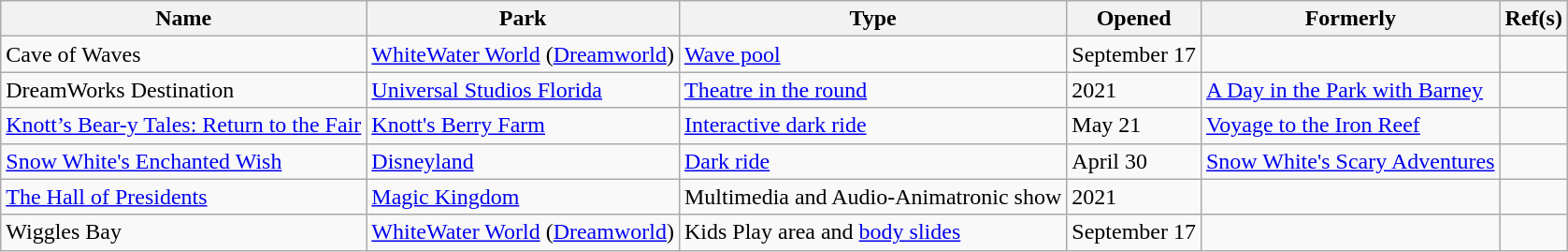<table class="wikitable sortable">
<tr>
<th>Name</th>
<th>Park</th>
<th>Type</th>
<th>Opened</th>
<th>Formerly</th>
<th class="unsortable">Ref(s)</th>
</tr>
<tr>
<td>Cave of Waves</td>
<td><a href='#'>WhiteWater World</a> (<a href='#'>Dreamworld</a>)</td>
<td><a href='#'>Wave pool</a></td>
<td>September 17</td>
<td></td>
<td></td>
</tr>
<tr>
<td>DreamWorks Destination</td>
<td><a href='#'>Universal Studios Florida</a></td>
<td><a href='#'>Theatre in the round</a></td>
<td>2021</td>
<td><a href='#'>A Day in the Park with Barney</a></td>
<td></td>
</tr>
<tr>
<td><a href='#'>Knott’s Bear-y Tales: Return to the Fair</a></td>
<td><a href='#'>Knott's Berry Farm</a></td>
<td><a href='#'>Interactive dark ride</a></td>
<td>May 21</td>
<td><a href='#'>Voyage to the Iron Reef</a></td>
<td></td>
</tr>
<tr>
<td><a href='#'>Snow White's Enchanted Wish</a></td>
<td><a href='#'>Disneyland</a></td>
<td><a href='#'>Dark ride</a></td>
<td>April 30</td>
<td><a href='#'>Snow White's Scary Adventures</a></td>
<td></td>
</tr>
<tr>
<td><a href='#'>The Hall of Presidents</a></td>
<td><a href='#'>Magic Kingdom</a></td>
<td>Multimedia and Audio-Animatronic show</td>
<td>2021</td>
<td></td>
<td></td>
</tr>
<tr>
<td>Wiggles Bay</td>
<td><a href='#'>WhiteWater World</a> (<a href='#'>Dreamworld</a>)</td>
<td>Kids Play area and <a href='#'>body slides</a></td>
<td>September 17</td>
<td></td>
<td></td>
</tr>
</table>
